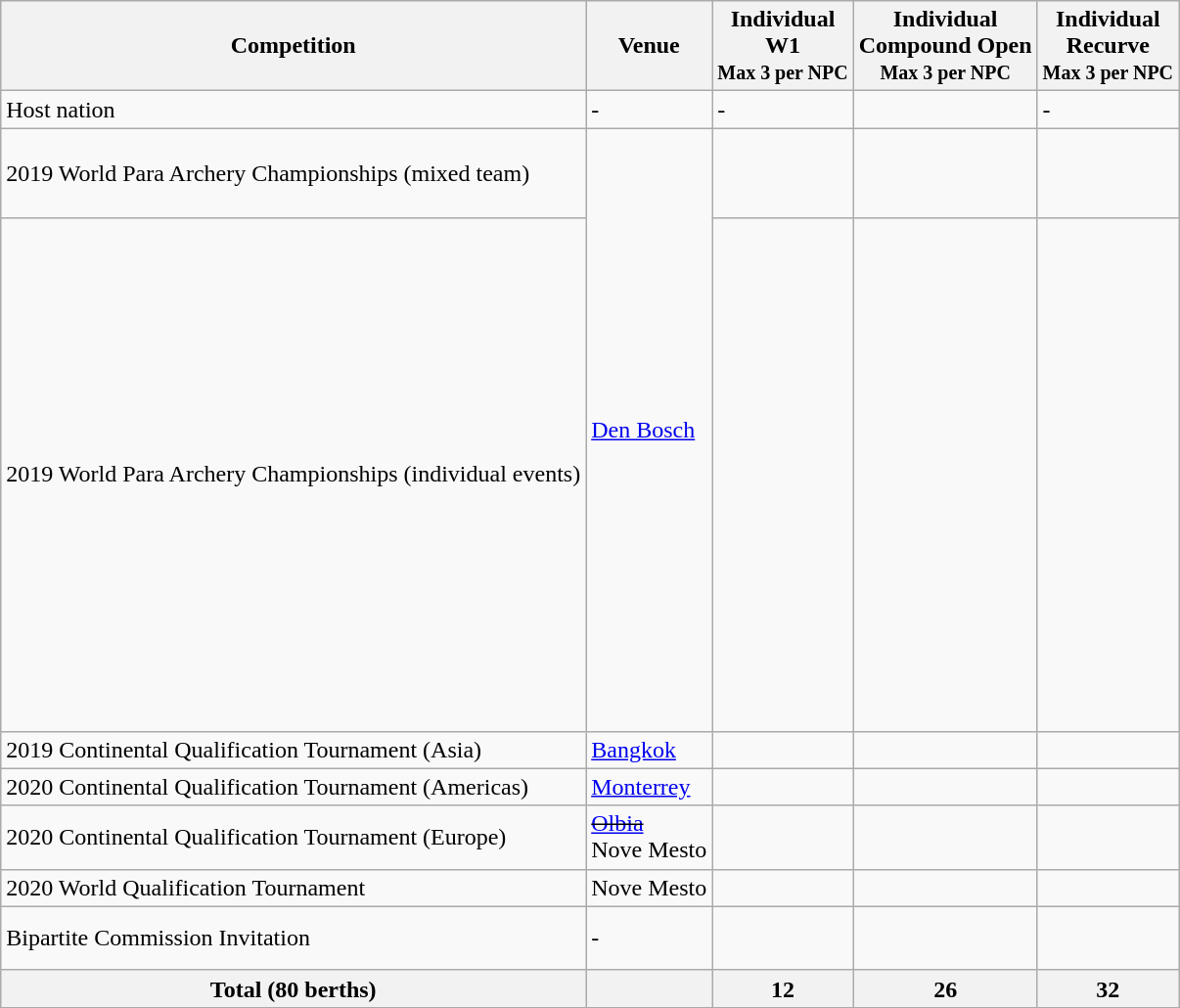<table class="wikitable">
<tr>
<th>Competition</th>
<th>Venue</th>
<th>Individual<br> W1<br><small>Max 3 per NPC</small></th>
<th>Individual <br> Compound Open<br><small>Max 3 per NPC</small></th>
<th>Individual<br> Recurve<br><small>Max 3 per NPC</small></th>
</tr>
<tr>
<td>Host nation</td>
<td>-</td>
<td>-</td>
<td></td>
<td>- </td>
</tr>
<tr>
<td>2019 World Para Archery Championships (mixed team)</td>
<td rowspan=2> <a href='#'>Den Bosch</a></td>
<td><br> <br> <br> </td>
<td><br> <br> <br> </td>
<td><br> <br> <br> </td>
</tr>
<tr>
<td>2019 World Para Archery Championships (individual events)</td>
<td><br></td>
<td><br> <br> <br> <br> <br> <br> <br> <br> <br> <br><br> <br> <br> <br> <br> <br> <br> <br> <br> </td>
<td><br> <br> <br> <br> <br> <br> <br> <br>  <br> <br> <br> <br> <br> <br> <br> <br> </td>
</tr>
<tr>
<td>2019 Continental Qualification Tournament (Asia)</td>
<td> <a href='#'>Bangkok</a></td>
<td></td>
<td><br></td>
<td><br></td>
</tr>
<tr>
<td>2020 Continental Qualification Tournament (Americas)</td>
<td> <a href='#'>Monterrey</a></td>
<td></td>
<td><br></td>
<td><br></td>
</tr>
<tr>
<td>2020 Continental Qualification Tournament (Europe)</td>
<td><s> <a href='#'>Olbia</a></s><br> Nove Mesto</td>
<td></td>
<td><br></td>
<td><br></td>
</tr>
<tr>
<td>2020 World Qualification Tournament</td>
<td> Nove Mesto</td>
<td><br></td>
<td><br></td>
<td><br></td>
</tr>
<tr>
<td>Bipartite Commission Invitation</td>
<td>-</td>
<td align="left"></td>
<td align="left"><br><br></td>
<td align="left"><br><br></td>
</tr>
<tr>
<th>Total (80 berths)</th>
<th></th>
<th align="center">12</th>
<th align="center">26</th>
<th align="center">32</th>
</tr>
</table>
